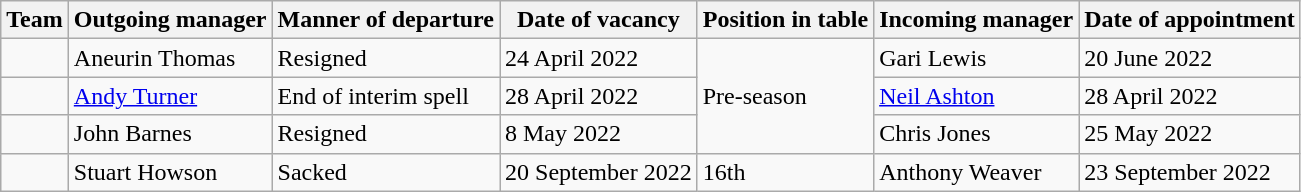<table class="wikitable sortable">
<tr>
<th>Team</th>
<th>Outgoing manager</th>
<th>Manner of departure</th>
<th>Date of vacancy</th>
<th>Position in table</th>
<th>Incoming manager</th>
<th>Date of appointment</th>
</tr>
<tr>
<td></td>
<td> Aneurin Thomas</td>
<td>Resigned</td>
<td>24 April 2022</td>
<td rowspan="3">Pre-season</td>
<td> Gari Lewis</td>
<td>20 June 2022</td>
</tr>
<tr>
<td></td>
<td> <a href='#'>Andy Turner</a></td>
<td>End of interim spell</td>
<td>28 April 2022</td>
<td> <a href='#'>Neil Ashton</a></td>
<td>28 April 2022</td>
</tr>
<tr>
<td></td>
<td> John Barnes</td>
<td>Resigned</td>
<td>8 May 2022</td>
<td> Chris Jones</td>
<td>25 May 2022</td>
</tr>
<tr>
<td></td>
<td> Stuart Howson</td>
<td>Sacked</td>
<td>20 September 2022</td>
<td>16th</td>
<td> Anthony Weaver</td>
<td>23 September 2022</td>
</tr>
</table>
